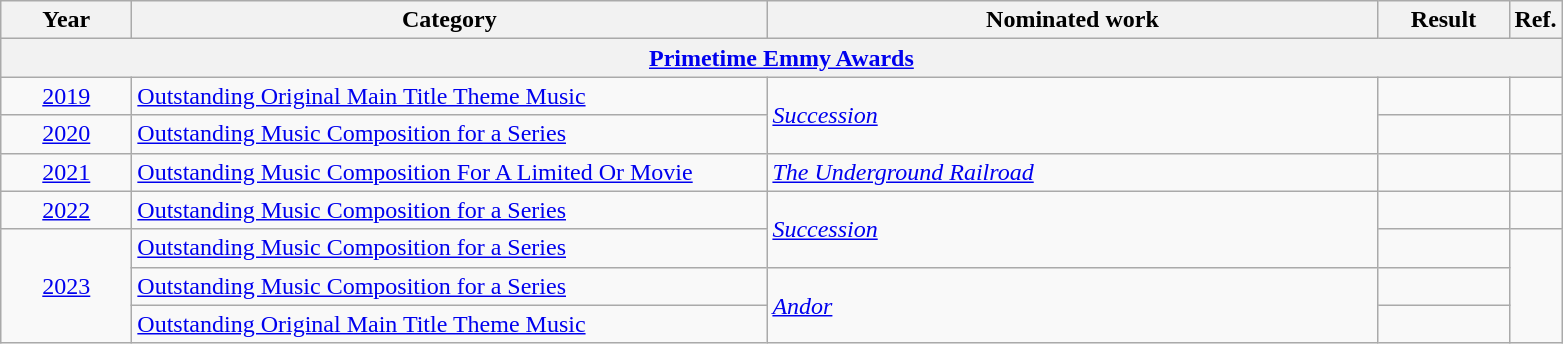<table class=wikitable>
<tr>
<th scope="col" style="width:5em;">Year</th>
<th scope="col" style="width:26em;">Category</th>
<th scope="col" style="width:25em;">Nominated work</th>
<th scope="col" style="width:5em;">Result</th>
<th>Ref.</th>
</tr>
<tr>
<th colspan=5><a href='#'>Primetime Emmy Awards</a></th>
</tr>
<tr>
<td style="text-align:center;"><a href='#'>2019</a></td>
<td><a href='#'>Outstanding Original Main Title Theme Music</a></td>
<td rowspan="2"><em><a href='#'>Succession</a></em></td>
<td></td>
<td></td>
</tr>
<tr>
<td style="text-align:center;"><a href='#'>2020</a></td>
<td><a href='#'>Outstanding Music Composition for a Series</a></td>
<td></td>
<td></td>
</tr>
<tr>
<td style="text-align:center;"><a href='#'>2021</a></td>
<td><a href='#'>Outstanding Music Composition For A Limited Or Movie</a></td>
<td><em><a href='#'>The Underground Railroad</a></em></td>
<td></td>
<td></td>
</tr>
<tr>
<td style="text-align:center;"><a href='#'>2022</a></td>
<td><a href='#'>Outstanding Music Composition for a Series</a></td>
<td rowspan="2"><em><a href='#'>Succession</a></em></td>
<td></td>
<td></td>
</tr>
<tr>
<td rowspan="3" style="text-align:center;"><a href='#'>2023</a></td>
<td><a href='#'>Outstanding Music Composition for a Series</a></td>
<td></td>
<td rowspan="3"></td>
</tr>
<tr>
<td><a href='#'>Outstanding Music Composition for a Series</a></td>
<td rowspan="2"><a href='#'><em>Andor</em></a></td>
<td></td>
</tr>
<tr>
<td><a href='#'>Outstanding Original Main Title Theme Music</a></td>
<td></td>
</tr>
</table>
